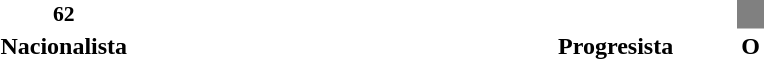<table width=60% border=0 cellpadding=0 cellspacing=0>
<tr>
</tr>
<tr align=center>
<td></td>
</tr>
<tr>
<td><br><table width=100% style="text-align:center;">
<tr style="font-weight:bold; font-size:90%;">
<td width=76.54% bgcolor=>62</td>
<td width=20.99% bgcolor=></td>
<td width=2.47% bgcolor=gray></td>
</tr>
<tr style="font-weight:bold; text-align:center">
<td><span><strong>Nacionalista</strong></span></td>
<td><span><strong>Progresista</strong></span></td>
<td><span><strong>O</strong></span></td>
</tr>
</table>
</td>
</tr>
</table>
